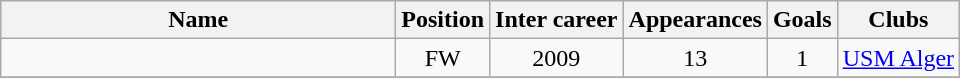<table class="wikitable sortable" style="text-align: center;">
<tr>
<th style="width:16em">Name</th>
<th>Position</th>
<th>Inter career</th>
<th>Appearances</th>
<th>Goals</th>
<th>Clubs</th>
</tr>
<tr>
<td align="left"></td>
<td>FW</td>
<td>2009</td>
<td>13</td>
<td>1</td>
<td><a href='#'>USM Alger</a></td>
</tr>
<tr>
</tr>
</table>
